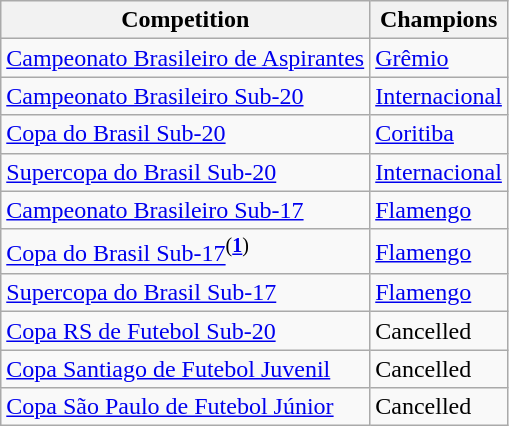<table class="wikitable">
<tr>
<th>Competition</th>
<th>Champions</th>
</tr>
<tr>
<td><a href='#'>Campeonato Brasileiro de Aspirantes</a></td>
<td><a href='#'>Grêmio</a></td>
</tr>
<tr>
<td><a href='#'>Campeonato Brasileiro Sub-20</a></td>
<td><a href='#'>Internacional</a></td>
</tr>
<tr>
<td><a href='#'>Copa do Brasil Sub-20</a></td>
<td><a href='#'>Coritiba</a></td>
</tr>
<tr>
<td><a href='#'>Supercopa do Brasil Sub-20</a></td>
<td><a href='#'>Internacional</a></td>
</tr>
<tr>
<td><a href='#'>Campeonato Brasileiro Sub-17</a></td>
<td><a href='#'>Flamengo</a></td>
</tr>
<tr>
<td><a href='#'>Copa do Brasil Sub-17</a><sup>(<strong><a href='#'>1</a></strong>)</sup></td>
<td><a href='#'>Flamengo</a></td>
</tr>
<tr>
<td><a href='#'>Supercopa do Brasil Sub-17</a></td>
<td><a href='#'>Flamengo</a></td>
</tr>
<tr>
<td><a href='#'>Copa RS de Futebol Sub-20</a></td>
<td>Cancelled</td>
</tr>
<tr>
<td><a href='#'>Copa Santiago de Futebol Juvenil</a></td>
<td>Cancelled</td>
</tr>
<tr>
<td><a href='#'>Copa São Paulo de Futebol Júnior</a></td>
<td>Cancelled</td>
</tr>
</table>
